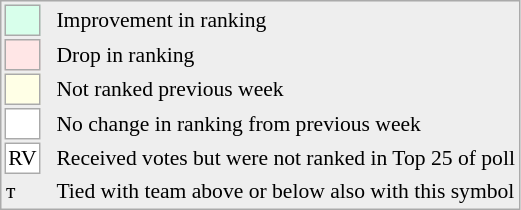<table style="font-size:90%; border:1px solid #aaa; white-space:nowrap; background:#eee;">
<tr>
<td style="background:#d8ffeb; width:20px; border:1px solid #aaa;"> </td>
<td rowspan=6> </td>
<td>Improvement in ranking</td>
</tr>
<tr>
<td style="background:#ffe6e6; width:20px; border:1px solid #aaa;"> </td>
<td>Drop in ranking</td>
</tr>
<tr>
<td style="background:#ffffe6; width:20px; border:1px solid #aaa;"> </td>
<td>Not ranked previous week</td>
</tr>
<tr>
<td style="background:#fff; width:20px; border:1px solid #aaa;"> </td>
<td>No change in ranking from previous week</td>
</tr>
<tr>
<td style="text-align:center; width:20px; border:1px solid #aaa; background:white;">RV</td>
<td>Received votes but were not ranked in Top 25 of poll</td>
</tr>
<tr>
<td>т</td>
<td>Tied with team above or below also with this symbol</td>
</tr>
</table>
